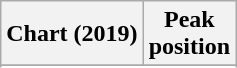<table class="wikitable sortable plainrowheaders" style="text-align:center">
<tr>
<th scope="col">Chart (2019)</th>
<th scope="col">Peak<br>position</th>
</tr>
<tr>
</tr>
<tr>
</tr>
<tr>
</tr>
<tr>
</tr>
<tr>
</tr>
<tr>
</tr>
<tr>
</tr>
<tr>
</tr>
<tr>
</tr>
<tr>
</tr>
<tr>
</tr>
</table>
